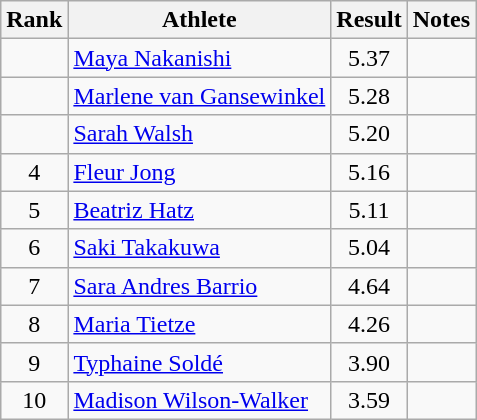<table class="wikitable sortable" style="text-align:center">
<tr>
<th>Rank</th>
<th>Athlete</th>
<th>Result</th>
<th>Notes</th>
</tr>
<tr>
<td></td>
<td style="text-align:left"><a href='#'>Maya Nakanishi</a><br></td>
<td>5.37</td>
<td></td>
</tr>
<tr>
<td></td>
<td style="text-align:left"><a href='#'>Marlene van Gansewinkel</a><br></td>
<td>5.28</td>
<td></td>
</tr>
<tr>
<td></td>
<td style="text-align:left"><a href='#'>Sarah Walsh</a><br></td>
<td>5.20</td>
<td></td>
</tr>
<tr>
<td>4</td>
<td style="text-align:left"><a href='#'>Fleur Jong</a><br></td>
<td>5.16</td>
<td></td>
</tr>
<tr>
<td>5</td>
<td style="text-align:left"><a href='#'>Beatriz Hatz</a><br></td>
<td>5.11</td>
<td></td>
</tr>
<tr>
<td>6</td>
<td style="text-align:left"><a href='#'>Saki Takakuwa</a><br></td>
<td>5.04</td>
<td></td>
</tr>
<tr>
<td>7</td>
<td style="text-align:left"><a href='#'>Sara Andres Barrio</a><br></td>
<td>4.64</td>
<td></td>
</tr>
<tr>
<td>8</td>
<td style="text-align:left"><a href='#'>Maria Tietze</a><br></td>
<td>4.26</td>
<td></td>
</tr>
<tr>
<td>9</td>
<td style="text-align:left"><a href='#'>Typhaine Soldé</a><br></td>
<td>3.90</td>
<td></td>
</tr>
<tr>
<td>10</td>
<td style="text-align:left"><a href='#'>Madison Wilson-Walker</a><br></td>
<td>3.59</td>
<td></td>
</tr>
</table>
